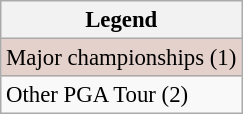<table class="wikitable" style="font-size:95%;">
<tr>
<th>Legend</th>
</tr>
<tr style="background:#e5d1cb;">
<td>Major championships  (1)</td>
</tr>
<tr>
<td>Other PGA Tour (2)</td>
</tr>
</table>
